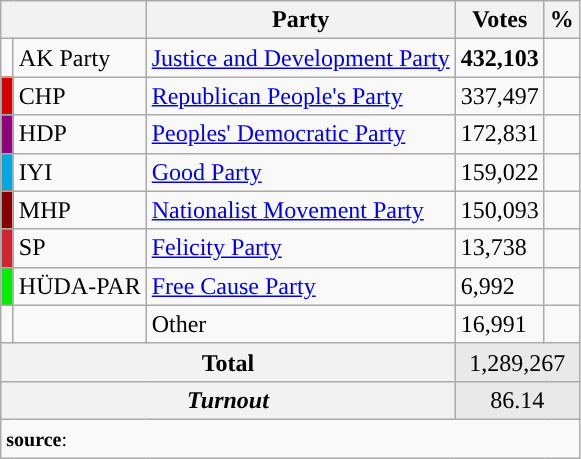<table class="wikitable">
<tr>
<th colspan="2" align="center"></th>
<th align="center">Party</th>
<th align="center">Votes</th>
<th align="center">%</th>
</tr>
<tr align="left">
<td></td>
<td>AK Party</td>
<td><a href='#'>Justice and Development Party</a></td>
<td><strong>432,103</strong></td>
<td><strong></strong></td>
</tr>
<tr align="left">
<td bgcolor="#d50000" width="1"></td>
<td>CHP</td>
<td><a href='#'>Republican People's Party</a></td>
<td>337,497</td>
<td></td>
</tr>
<tr align="left">
<td bgcolor="#91007B" width="1"></td>
<td>HDP</td>
<td><a href='#'>Peoples' Democratic Party</a></td>
<td>172,831</td>
<td></td>
</tr>
<tr align="left">
<td bgcolor="#01A7E1" width="1"></td>
<td>IYI</td>
<td><a href='#'>Good Party</a></td>
<td>159,022</td>
<td></td>
</tr>
<tr align="left">
<td bgcolor="#870000" width="1"></td>
<td>MHP</td>
<td><a href='#'>Nationalist Movement Party</a></td>
<td>150,093</td>
<td></td>
</tr>
<tr align="left">
<td bgcolor="#D02433" width="1"></td>
<td>SP</td>
<td><a href='#'>Felicity Party</a></td>
<td>13,738</td>
<td></td>
</tr>
<tr align="left">
<td bgcolor="#Green" width="1"></td>
<td>HÜDA-PAR</td>
<td><a href='#'>Free Cause Party</a></td>
<td>6,992</td>
<td></td>
</tr>
<tr align="left">
<td bgcolor="" width="1"></td>
<td></td>
<td>Other</td>
<td>16,991</td>
<td></td>
</tr>
<tr align="left" style="background-color:#E9E9E9">
<th colspan="3" align="center"><strong>Total</strong></th>
<td colspan="5" align="center">1,289,267</td>
</tr>
<tr align="left" style="background-color:#E9E9E9">
<th colspan="3" align="center"><em>Turnout</em></th>
<td colspan="5" align="center">86.14</td>
</tr>
<tr>
<td colspan="9" align="left"><small><strong>source</strong>: </small></td>
</tr>
</table>
